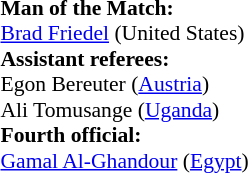<table width=100% style="font-size: 90%">
<tr>
<td><br><strong>Man of the Match:</strong>
<br><a href='#'>Brad Friedel</a> (United States)<br><strong>Assistant referees:</strong>
<br>Egon Bereuter (<a href='#'>Austria</a>)
<br>Ali Tomusange (<a href='#'>Uganda</a>)
<br><strong>Fourth official:</strong>
<br><a href='#'>Gamal Al-Ghandour</a> (<a href='#'>Egypt</a>)</td>
</tr>
</table>
